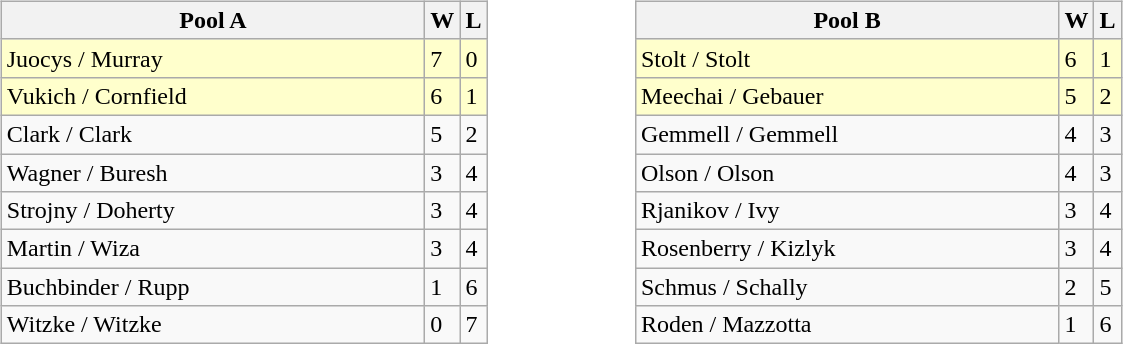<table>
<tr>
<td valign="top" width="4%"><br><table class="wikitable">
<tr>
<th width="275">Pool A</th>
<th>W</th>
<th>L</th>
</tr>
<tr bgcolor="#ffffcc">
<td>Juocys / Murray</td>
<td>7</td>
<td>0</td>
</tr>
<tr bgcolor="#ffffcc">
<td>Vukich / Cornfield</td>
<td>6</td>
<td>1</td>
</tr>
<tr>
<td>Clark / Clark</td>
<td>5</td>
<td>2</td>
</tr>
<tr>
<td>Wagner / Buresh</td>
<td>3</td>
<td>4</td>
</tr>
<tr>
<td>Strojny / Doherty</td>
<td>3</td>
<td>4</td>
</tr>
<tr>
<td>Martin / Wiza</td>
<td>3</td>
<td>4</td>
</tr>
<tr>
<td>Buchbinder / Rupp</td>
<td>1</td>
<td>6</td>
</tr>
<tr>
<td>Witzke / Witzke</td>
<td>0</td>
<td>7</td>
</tr>
</table>
</td>
<td width="10%" valign="top"><br><table class="wikitable">
<tr>
<th width="275">Pool B</th>
<th>W</th>
<th>L</th>
</tr>
<tr bgcolor="#ffffcc">
<td>Stolt / Stolt</td>
<td>6</td>
<td>1</td>
</tr>
<tr bgcolor="#ffffcc">
<td>Meechai / Gebauer</td>
<td>5</td>
<td>2</td>
</tr>
<tr>
<td>Gemmell / Gemmell</td>
<td>4</td>
<td>3</td>
</tr>
<tr>
<td>Olson / Olson</td>
<td>4</td>
<td>3</td>
</tr>
<tr>
<td>Rjanikov / Ivy</td>
<td>3</td>
<td>4</td>
</tr>
<tr>
<td>Rosenberry / Kizlyk</td>
<td>3</td>
<td>4</td>
</tr>
<tr>
<td>Schmus / Schally</td>
<td>2</td>
<td>5</td>
</tr>
<tr>
<td>Roden / Mazzotta</td>
<td>1</td>
<td>6</td>
</tr>
</table>
</td>
</tr>
</table>
